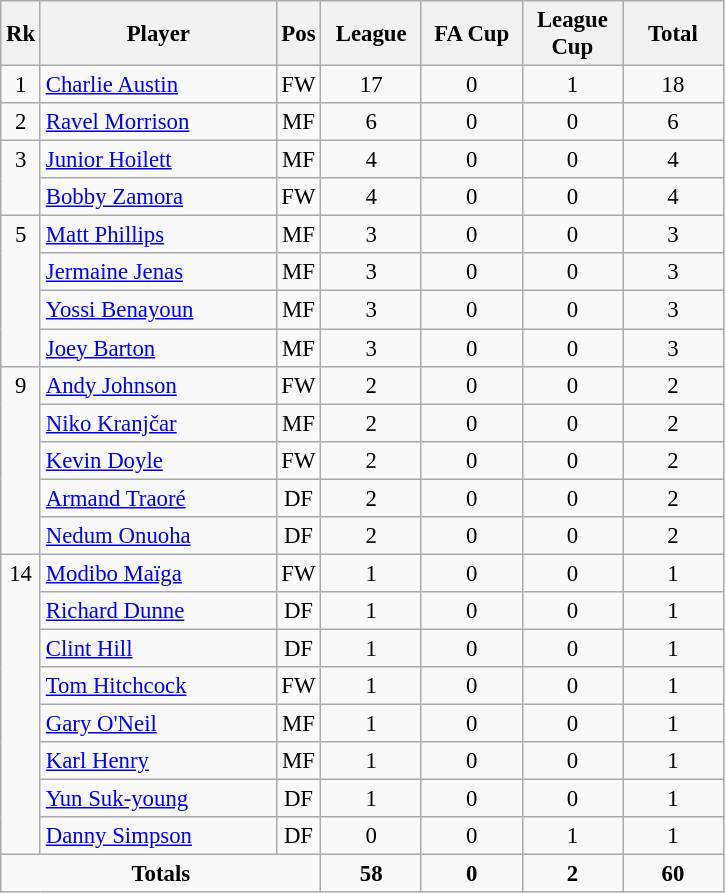<table class="wikitable" style="font-size: 95%; text-align: center;">
<tr>
<th>Rk</th>
<th width=150>Player</th>
<th>Pos</th>
<th width=60>League</th>
<th width=60>FA Cup</th>
<th width=60>League Cup</th>
<th width=60>Total</th>
</tr>
<tr>
<td>1</td>
<td align=left> <a href='#'>Charlie Austin</a></td>
<td>FW</td>
<td>17</td>
<td>0</td>
<td>1</td>
<td>18</td>
</tr>
<tr>
<td>2</td>
<td align=left> <a href='#'>Ravel Morrison</a></td>
<td>MF</td>
<td>6</td>
<td>0</td>
<td>0</td>
<td>6</td>
</tr>
<tr>
<td valign=top rowspan="2">3</td>
<td align=left> <a href='#'>Junior Hoilett</a></td>
<td>MF</td>
<td>4</td>
<td>0</td>
<td>0</td>
<td>4</td>
</tr>
<tr>
<td align=left> <a href='#'>Bobby Zamora</a></td>
<td>FW</td>
<td>4</td>
<td>0</td>
<td>0</td>
<td>4</td>
</tr>
<tr>
<td valign=top rowspan="4">5</td>
<td align=left> <a href='#'>Matt Phillips</a></td>
<td>MF</td>
<td>3</td>
<td>0</td>
<td>0</td>
<td>3</td>
</tr>
<tr>
<td align=left> <a href='#'>Jermaine Jenas</a></td>
<td>MF</td>
<td>3</td>
<td>0</td>
<td>0</td>
<td>3</td>
</tr>
<tr>
<td align=left> <a href='#'>Yossi Benayoun</a></td>
<td>MF</td>
<td>3</td>
<td>0</td>
<td>0</td>
<td>3</td>
</tr>
<tr>
<td align=left> <a href='#'>Joey Barton</a></td>
<td>MF</td>
<td>3</td>
<td>0</td>
<td>0</td>
<td>3</td>
</tr>
<tr>
<td valign=top rowspan="5">9</td>
<td align=left> <a href='#'>Andy Johnson</a></td>
<td>FW</td>
<td>2</td>
<td>0</td>
<td>0</td>
<td>2</td>
</tr>
<tr>
<td align=left> <a href='#'>Niko Kranjčar</a></td>
<td>MF</td>
<td>2</td>
<td>0</td>
<td>0</td>
<td>2</td>
</tr>
<tr>
<td align=left> <a href='#'>Kevin Doyle</a></td>
<td>FW</td>
<td>2</td>
<td>0</td>
<td>0</td>
<td>2</td>
</tr>
<tr>
<td align=left> <a href='#'>Armand Traoré</a></td>
<td>DF</td>
<td>2</td>
<td>0</td>
<td>0</td>
<td>2</td>
</tr>
<tr>
<td align=left> <a href='#'>Nedum Onuoha</a></td>
<td>DF</td>
<td>2</td>
<td>0</td>
<td>0</td>
<td>2</td>
</tr>
<tr>
<td valign=top rowspan="8">14</td>
<td align=left> <a href='#'>Modibo Maïga</a></td>
<td>FW</td>
<td>1</td>
<td>0</td>
<td>0</td>
<td>1</td>
</tr>
<tr>
<td align=left> <a href='#'>Richard Dunne</a></td>
<td>DF</td>
<td>1</td>
<td>0</td>
<td>0</td>
<td>1</td>
</tr>
<tr>
<td align=left> <a href='#'>Clint Hill</a></td>
<td>DF</td>
<td>1</td>
<td>0</td>
<td>0</td>
<td>1</td>
</tr>
<tr>
<td align=left> <a href='#'>Tom Hitchcock</a></td>
<td>FW</td>
<td>1</td>
<td>0</td>
<td>0</td>
<td>1</td>
</tr>
<tr>
<td align=left> <a href='#'>Gary O'Neil</a></td>
<td>MF</td>
<td>1</td>
<td>0</td>
<td>0</td>
<td>1</td>
</tr>
<tr>
<td align=left> <a href='#'>Karl Henry</a></td>
<td>MF</td>
<td>1</td>
<td>0</td>
<td>0</td>
<td>1</td>
</tr>
<tr>
<td align=left> <a href='#'>Yun Suk-young</a></td>
<td>DF</td>
<td>1</td>
<td>0</td>
<td>0</td>
<td>1</td>
</tr>
<tr>
<td align=left> <a href='#'>Danny Simpson</a></td>
<td>DF</td>
<td>0</td>
<td>0</td>
<td>1</td>
<td>1</td>
</tr>
<tr>
<td colspan="3"><strong>Totals</strong></td>
<td><strong>58</strong></td>
<td><strong>0</strong></td>
<td><strong>2</strong></td>
<td><strong>60</strong></td>
</tr>
</table>
